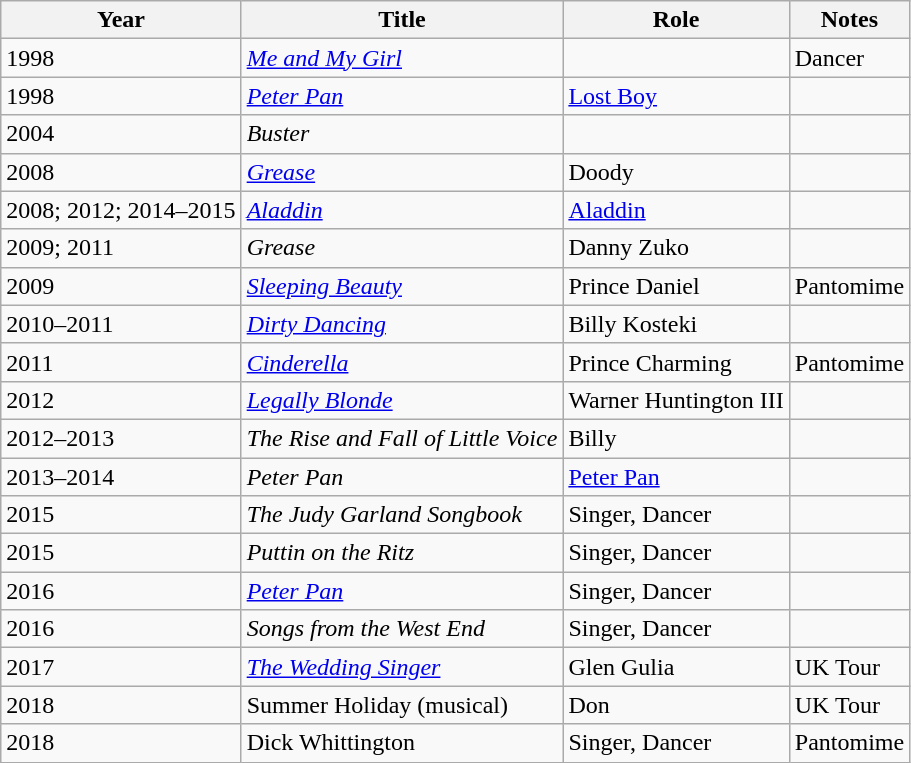<table class="wikitable sortable">
<tr>
<th>Year</th>
<th>Title</th>
<th>Role</th>
<th class="unsortable">Notes</th>
</tr>
<tr>
<td>1998</td>
<td><em><a href='#'>Me and My Girl</a></em></td>
<td></td>
<td>Dancer</td>
</tr>
<tr>
<td>1998</td>
<td><em><a href='#'>Peter Pan</a></em></td>
<td><a href='#'>Lost Boy</a></td>
<td></td>
</tr>
<tr>
<td>2004</td>
<td><em>Buster</em></td>
<td></td>
<td></td>
</tr>
<tr>
<td>2008</td>
<td><em><a href='#'>Grease</a></em></td>
<td>Doody</td>
<td></td>
</tr>
<tr>
<td>2008; 2012; 2014–2015</td>
<td><em><a href='#'>Aladdin</a></em></td>
<td><a href='#'>Aladdin</a></td>
<td></td>
</tr>
<tr>
<td>2009; 2011</td>
<td><em>Grease</em></td>
<td>Danny Zuko</td>
<td></td>
</tr>
<tr>
<td>2009</td>
<td><em><a href='#'>Sleeping Beauty</a></em></td>
<td>Prince Daniel</td>
<td>Pantomime</td>
</tr>
<tr>
<td>2010–2011</td>
<td><em><a href='#'>Dirty Dancing</a></em></td>
<td>Billy Kosteki</td>
<td></td>
</tr>
<tr>
<td>2011</td>
<td><em><a href='#'>Cinderella</a></em></td>
<td>Prince Charming</td>
<td>Pantomime</td>
</tr>
<tr>
<td>2012</td>
<td><em><a href='#'>Legally Blonde</a></em></td>
<td>Warner Huntington III</td>
<td></td>
</tr>
<tr>
<td>2012–2013</td>
<td><em>The Rise and Fall of Little Voice</em></td>
<td>Billy</td>
<td></td>
</tr>
<tr>
<td>2013–2014</td>
<td><em>Peter Pan</em></td>
<td><a href='#'>Peter Pan</a></td>
<td></td>
</tr>
<tr>
<td>2015</td>
<td><em> The Judy Garland Songbook</em></td>
<td>Singer, Dancer</td>
<td></td>
</tr>
<tr>
<td>2015</td>
<td><em> Puttin on the Ritz</em></td>
<td>Singer, Dancer</td>
<td></td>
</tr>
<tr>
<td>2016</td>
<td><em><a href='#'>Peter Pan</a></em></td>
<td>Singer, Dancer</td>
<td></td>
</tr>
<tr>
<td>2016</td>
<td><em>Songs from the West End</em></td>
<td>Singer, Dancer</td>
<td></td>
</tr>
<tr>
<td>2017</td>
<td><em><a href='#'>The Wedding Singer</a></em></td>
<td>Glen Gulia</td>
<td>UK Tour</td>
</tr>
<tr>
<td>2018</td>
<td>Summer Holiday (musical)</td>
<td>Don</td>
<td>UK Tour</td>
</tr>
<tr>
<td>2018</td>
<td>Dick Whittington</td>
<td>Singer, Dancer</td>
<td>Pantomime</td>
</tr>
</table>
